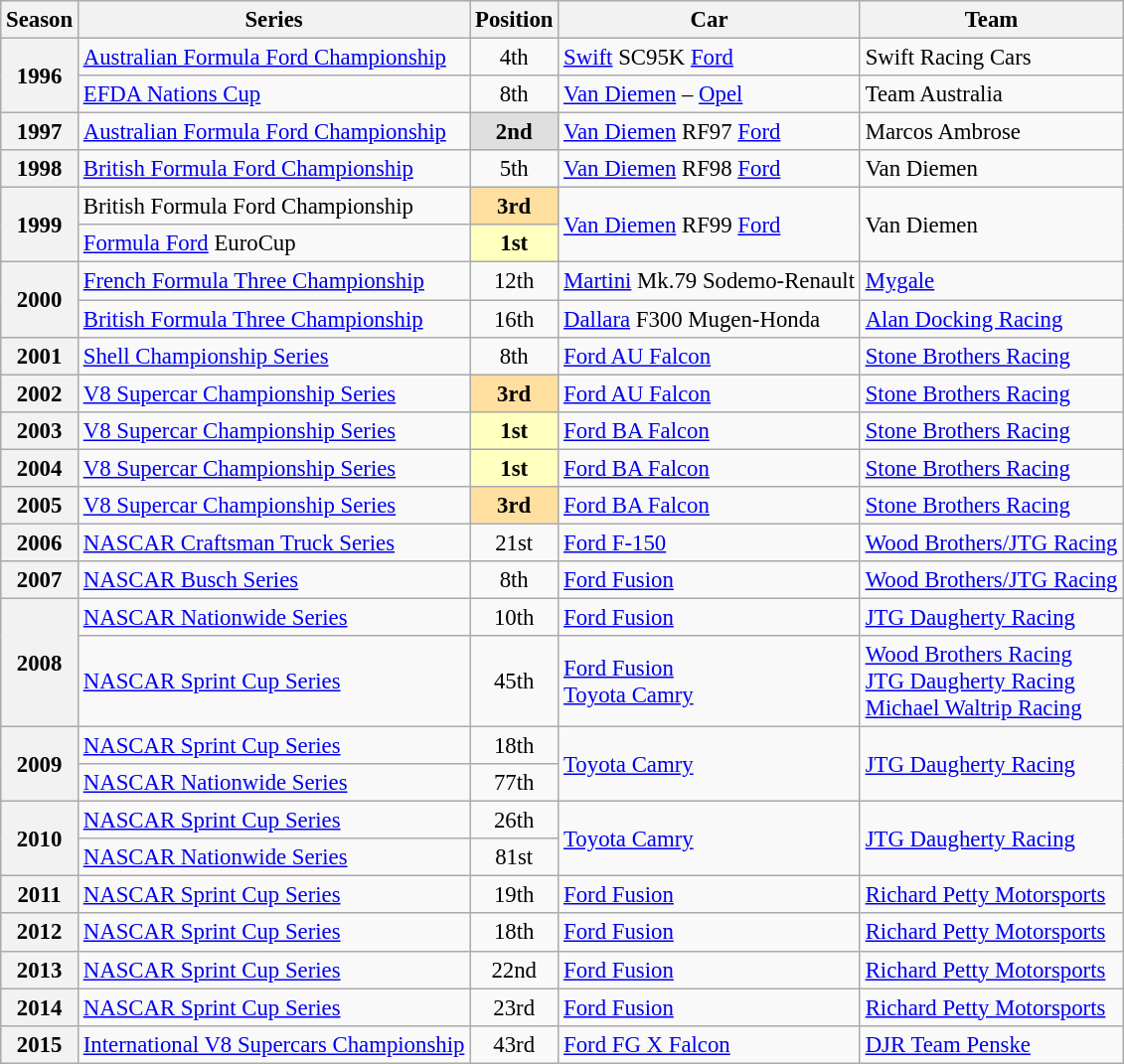<table class="wikitable" style="font-size: 95%;">
<tr>
<th>Season</th>
<th>Series</th>
<th>Position</th>
<th>Car</th>
<th>Team</th>
</tr>
<tr>
<th rowspan=2>1996</th>
<td><a href='#'>Australian Formula Ford Championship</a></td>
<td style="text-align:center;">4th</td>
<td><a href='#'>Swift</a> SC95K <a href='#'>Ford</a></td>
<td>Swift Racing Cars</td>
</tr>
<tr>
<td><a href='#'>EFDA Nations Cup</a></td>
<td align="center">8th</td>
<td><a href='#'>Van Diemen</a> – <a href='#'>Opel</a></td>
<td>Team Australia</td>
</tr>
<tr>
<th>1997</th>
<td><a href='#'>Australian Formula Ford Championship</a></td>
<td style="text-align:center; background:#dfdfdf;"><strong>2nd</strong></td>
<td><a href='#'>Van Diemen</a> RF97 <a href='#'>Ford</a></td>
<td>Marcos Ambrose</td>
</tr>
<tr>
<th>1998</th>
<td><a href='#'>British Formula Ford Championship</a></td>
<td style="text-align:center;">5th</td>
<td><a href='#'>Van Diemen</a> RF98 <a href='#'>Ford</a></td>
<td>Van Diemen</td>
</tr>
<tr>
<th rowspan=2>1999</th>
<td>British Formula Ford Championship</td>
<td style="text-align:center; background:#ffdf9f;"><strong>3rd</strong></td>
<td rowspan=2><a href='#'>Van Diemen</a> RF99 <a href='#'>Ford</a></td>
<td rowspan=2>Van Diemen</td>
</tr>
<tr>
<td><a href='#'>Formula Ford</a> EuroCup</td>
<td style="text-align:center; background:#ffffbf;"><strong>1st</strong></td>
</tr>
<tr>
<th rowspan=2>2000</th>
<td><a href='#'>French Formula Three Championship</a></td>
<td style="text-align:center;">12th</td>
<td><a href='#'>Martini</a> Mk.79 Sodemo-Renault</td>
<td><a href='#'>Mygale</a></td>
</tr>
<tr>
<td><a href='#'>British Formula Three Championship</a></td>
<td style="text-align:center;">16th</td>
<td><a href='#'>Dallara</a> F300 Mugen-Honda</td>
<td><a href='#'>Alan Docking Racing</a></td>
</tr>
<tr>
<th>2001</th>
<td><a href='#'>Shell Championship Series</a></td>
<td style="text-align:center;">8th</td>
<td><a href='#'>Ford AU Falcon</a></td>
<td><a href='#'>Stone Brothers Racing</a></td>
</tr>
<tr>
<th>2002</th>
<td><a href='#'>V8 Supercar Championship Series</a></td>
<td style="text-align:center; background:#ffdf9f;"><strong>3rd</strong></td>
<td><a href='#'>Ford AU Falcon</a></td>
<td><a href='#'>Stone Brothers Racing</a></td>
</tr>
<tr>
<th>2003</th>
<td><a href='#'>V8 Supercar Championship Series</a></td>
<td style="text-align:center; background:#ffffbf;"><strong>1st</strong></td>
<td><a href='#'>Ford BA Falcon</a></td>
<td><a href='#'>Stone Brothers Racing</a></td>
</tr>
<tr>
<th>2004</th>
<td><a href='#'>V8 Supercar Championship Series</a></td>
<td style="text-align:center; background:#ffffbf;"><strong>1st</strong></td>
<td><a href='#'>Ford BA Falcon</a></td>
<td><a href='#'>Stone Brothers Racing</a></td>
</tr>
<tr>
<th>2005</th>
<td><a href='#'>V8 Supercar Championship Series</a></td>
<td style="text-align:center; background:#ffdf9f;"><strong>3rd</strong></td>
<td><a href='#'>Ford BA Falcon</a></td>
<td><a href='#'>Stone Brothers Racing</a></td>
</tr>
<tr>
<th>2006</th>
<td><a href='#'>NASCAR Craftsman Truck Series</a></td>
<td style="text-align:center;">21st</td>
<td><a href='#'>Ford F-150</a></td>
<td><a href='#'>Wood Brothers/JTG Racing</a></td>
</tr>
<tr>
<th>2007</th>
<td><a href='#'>NASCAR Busch Series</a></td>
<td style="text-align:center;">8th</td>
<td><a href='#'>Ford Fusion</a></td>
<td><a href='#'>Wood Brothers/JTG Racing</a></td>
</tr>
<tr>
<th rowspan=2>2008</th>
<td><a href='#'>NASCAR Nationwide Series</a></td>
<td style="text-align:center;">10th</td>
<td><a href='#'>Ford Fusion</a></td>
<td><a href='#'>JTG Daugherty Racing</a></td>
</tr>
<tr>
<td><a href='#'>NASCAR Sprint Cup Series</a></td>
<td style="text-align:center;">45th</td>
<td><a href='#'>Ford Fusion</a> <br> <a href='#'>Toyota Camry</a></td>
<td><a href='#'>Wood Brothers Racing</a> <br><a href='#'>JTG Daugherty Racing</a> <br><a href='#'>Michael Waltrip Racing</a></td>
</tr>
<tr>
<th rowspan=2>2009</th>
<td><a href='#'>NASCAR Sprint Cup Series</a></td>
<td style="text-align:center;">18th</td>
<td rowspan=2><a href='#'>Toyota Camry</a></td>
<td rowspan=2><a href='#'>JTG Daugherty Racing</a></td>
</tr>
<tr>
<td><a href='#'>NASCAR Nationwide Series</a></td>
<td style="text-align:center;">77th</td>
</tr>
<tr>
<th rowspan=2>2010</th>
<td><a href='#'>NASCAR Sprint Cup Series</a></td>
<td style="text-align:center;">26th</td>
<td rowspan=2><a href='#'>Toyota Camry</a></td>
<td rowspan=2><a href='#'>JTG Daugherty Racing</a></td>
</tr>
<tr>
<td><a href='#'>NASCAR Nationwide Series</a></td>
<td style="text-align:center;">81st</td>
</tr>
<tr>
<th>2011</th>
<td><a href='#'>NASCAR Sprint Cup Series</a></td>
<td style="text-align:center;">19th</td>
<td><a href='#'>Ford Fusion</a></td>
<td><a href='#'>Richard Petty Motorsports</a></td>
</tr>
<tr>
<th>2012</th>
<td><a href='#'>NASCAR Sprint Cup Series</a></td>
<td style="text-align:center;">18th</td>
<td><a href='#'>Ford Fusion</a></td>
<td><a href='#'>Richard Petty Motorsports</a></td>
</tr>
<tr>
<th>2013</th>
<td><a href='#'>NASCAR Sprint Cup Series</a></td>
<td style="text-align:center;">22nd</td>
<td><a href='#'>Ford Fusion</a></td>
<td><a href='#'>Richard Petty Motorsports</a></td>
</tr>
<tr>
<th>2014</th>
<td><a href='#'>NASCAR Sprint Cup Series</a></td>
<td style="text-align:center;">23rd</td>
<td><a href='#'>Ford Fusion</a></td>
<td><a href='#'>Richard Petty Motorsports</a></td>
</tr>
<tr>
<th>2015</th>
<td><a href='#'>International V8 Supercars Championship</a></td>
<td align="center">43rd</td>
<td><a href='#'>Ford FG X Falcon</a></td>
<td><a href='#'>DJR Team Penske</a></td>
</tr>
</table>
